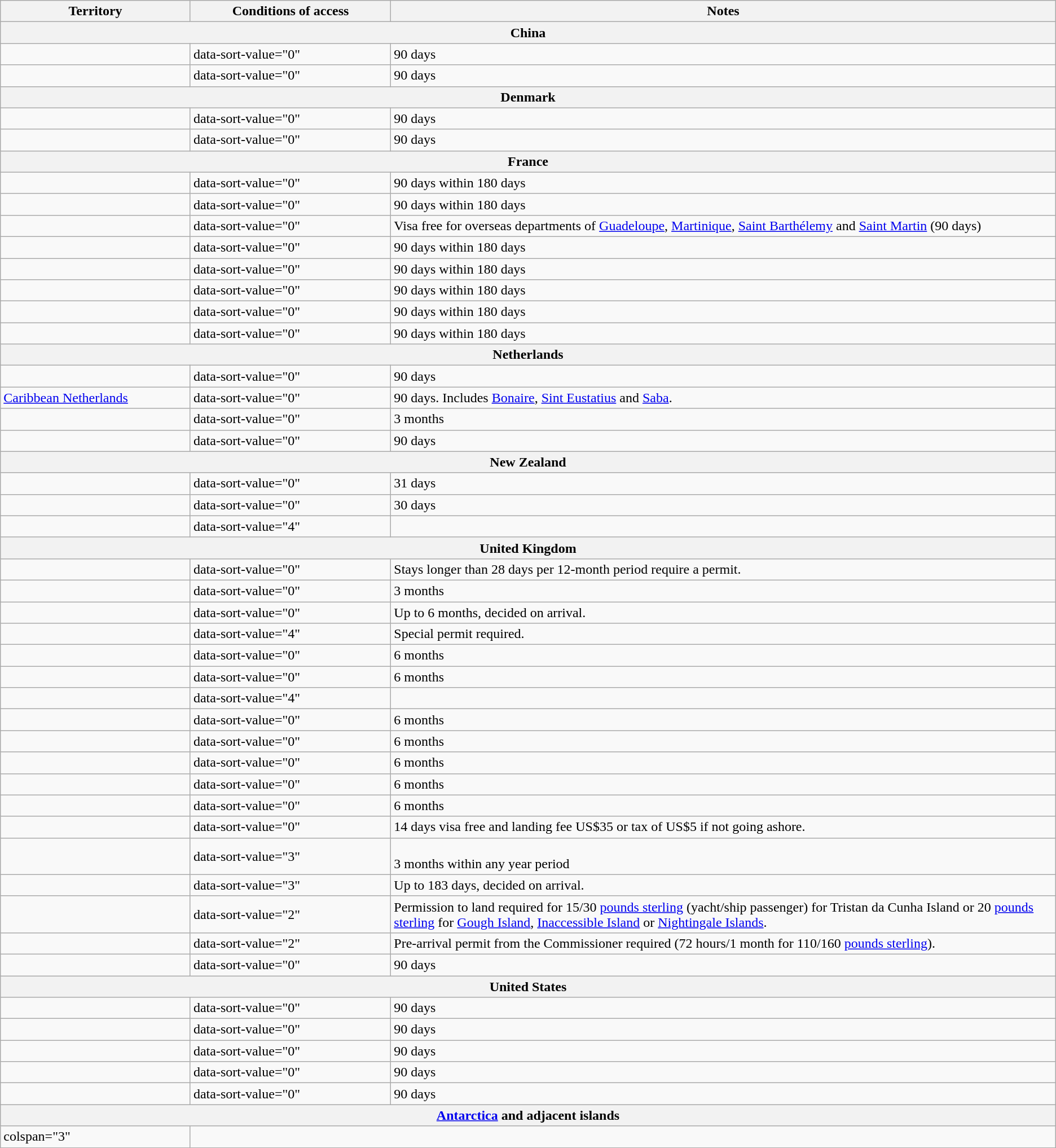<table class="wikitable" style="text-align: left; table-layout: fixed;">
<tr>
<th style="width:18%;">Territory</th>
<th style="width:19%;">Conditions of access</th>
<th>Notes</th>
</tr>
<tr>
<th colspan="3">China</th>
</tr>
<tr>
<td></td>
<td>data-sort-value="0" </td>
<td>90 days</td>
</tr>
<tr>
<td></td>
<td>data-sort-value="0" </td>
<td>90 days</td>
</tr>
<tr>
<th colspan="3">Denmark</th>
</tr>
<tr>
<td></td>
<td>data-sort-value="0" </td>
<td>90 days</td>
</tr>
<tr>
<td></td>
<td>data-sort-value="0" </td>
<td>90 days</td>
</tr>
<tr>
<th colspan="3">France</th>
</tr>
<tr>
<td></td>
<td>data-sort-value="0" </td>
<td>90 days within 180 days</td>
</tr>
<tr>
<td></td>
<td>data-sort-value="0" </td>
<td>90 days within 180 days</td>
</tr>
<tr>
<td></td>
<td>data-sort-value="0" </td>
<td>Visa free for overseas departments of <a href='#'>Guadeloupe</a>, <a href='#'>Martinique</a>, <a href='#'>Saint Barthélemy</a> and <a href='#'>Saint Martin</a> (90 days)</td>
</tr>
<tr>
<td></td>
<td>data-sort-value="0" </td>
<td>90 days within 180 days</td>
</tr>
<tr>
<td></td>
<td>data-sort-value="0" </td>
<td>90 days within 180 days</td>
</tr>
<tr>
<td></td>
<td>data-sort-value="0" </td>
<td>90 days within 180 days</td>
</tr>
<tr>
<td></td>
<td>data-sort-value="0" </td>
<td>90 days within 180 days</td>
</tr>
<tr>
<td></td>
<td>data-sort-value="0" </td>
<td>90 days within 180 days</td>
</tr>
<tr>
<th colspan="3">Netherlands</th>
</tr>
<tr>
<td></td>
<td>data-sort-value="0" </td>
<td>90 days</td>
</tr>
<tr>
<td> <a href='#'>Caribbean Netherlands</a></td>
<td>data-sort-value="0" </td>
<td>90 days. Includes <a href='#'>Bonaire</a>, <a href='#'>Sint Eustatius</a> and <a href='#'>Saba</a>.</td>
</tr>
<tr>
<td></td>
<td>data-sort-value="0" </td>
<td>3 months</td>
</tr>
<tr>
<td></td>
<td>data-sort-value="0" </td>
<td>90 days</td>
</tr>
<tr>
<th colspan="3">New Zealand</th>
</tr>
<tr>
<td></td>
<td>data-sort-value="0" </td>
<td>31 days</td>
</tr>
<tr>
<td></td>
<td>data-sort-value="0" </td>
<td>30 days</td>
</tr>
<tr>
<td></td>
<td>data-sort-value="4" </td>
<td></td>
</tr>
<tr>
<th colspan="3">United Kingdom</th>
</tr>
<tr>
<td></td>
<td>data-sort-value="0" </td>
<td>Stays longer than 28 days per 12-month period require a permit.</td>
</tr>
<tr>
<td></td>
<td>data-sort-value="0" </td>
<td>3 months</td>
</tr>
<tr>
<td></td>
<td>data-sort-value="0" </td>
<td>Up to 6 months, decided on arrival.</td>
</tr>
<tr>
<td></td>
<td>data-sort-value="4" </td>
<td>Special permit required.</td>
</tr>
<tr>
<td></td>
<td>data-sort-value="0" </td>
<td>6 months</td>
</tr>
<tr>
<td></td>
<td>data-sort-value="0" </td>
<td>6 months</td>
</tr>
<tr>
<td></td>
<td>data-sort-value="4" </td>
<td></td>
</tr>
<tr>
<td></td>
<td>data-sort-value="0" </td>
<td>6 months</td>
</tr>
<tr>
<td></td>
<td>data-sort-value="0" </td>
<td>6 months</td>
</tr>
<tr>
<td></td>
<td>data-sort-value="0" </td>
<td>6 months</td>
</tr>
<tr>
<td></td>
<td>data-sort-value="0" </td>
<td>6 months</td>
</tr>
<tr>
<td></td>
<td>data-sort-value="0" </td>
<td>6 months</td>
</tr>
<tr>
<td></td>
<td>data-sort-value="0" </td>
<td>14 days visa free and landing fee US$35 or tax of US$5 if not going ashore.</td>
</tr>
<tr>
<td></td>
<td>data-sort-value="3" </td>
<td><br>3 months within any year period</td>
</tr>
<tr>
<td></td>
<td>data-sort-value="3" </td>
<td>Up to 183 days, decided on arrival.</td>
</tr>
<tr>
<td></td>
<td>data-sort-value="2" </td>
<td>Permission to land required for 15/30 <a href='#'>pounds sterling</a> (yacht/ship passenger) for Tristan da Cunha Island or 20 <a href='#'>pounds sterling</a> for <a href='#'>Gough Island</a>, <a href='#'>Inaccessible Island</a> or <a href='#'>Nightingale Islands</a>.</td>
</tr>
<tr>
<td></td>
<td>data-sort-value="2" </td>
<td>Pre-arrival permit from the Commissioner required (72 hours/1 month for 110/160 <a href='#'>pounds sterling</a>).</td>
</tr>
<tr>
<td></td>
<td>data-sort-value="0" </td>
<td>90 days</td>
</tr>
<tr>
<th colspan="3">United States</th>
</tr>
<tr>
<td></td>
<td>data-sort-value="0" </td>
<td>90 days</td>
</tr>
<tr>
<td></td>
<td>data-sort-value="0" </td>
<td>90 days</td>
</tr>
<tr>
<td></td>
<td>data-sort-value="0" </td>
<td>90 days</td>
</tr>
<tr>
<td></td>
<td>data-sort-value="0" </td>
<td>90 days</td>
</tr>
<tr>
<td></td>
<td>data-sort-value="0" </td>
<td>90 days</td>
</tr>
<tr>
<th colspan="3"><a href='#'>Antarctica</a> and adjacent islands</th>
</tr>
<tr>
<td>colspan="3" </td>
</tr>
</table>
